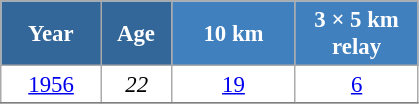<table class="wikitable" style="font-size:95%; text-align:center; border:grey solid 1px; border-collapse:collapse; background:#ffffff;">
<tr>
<th style="background-color:#369; color:white; width:60px;"> Year </th>
<th style="background-color:#369; color:white; width:40px;"> Age </th>
<th style="background-color:#4180be; color:white; width:75px;"> 10 km </th>
<th style="background-color:#4180be; color:white; width:75px;"> 3 × 5 km <br> relay </th>
</tr>
<tr>
<td><a href='#'>1956</a></td>
<td><em>22</em></td>
<td><a href='#'>19</a></td>
<td><a href='#'>6</a></td>
</tr>
<tr>
</tr>
</table>
